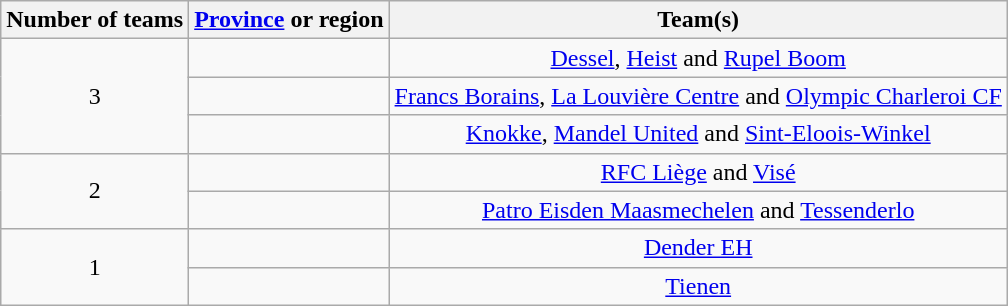<table class="wikitable" style="text-align:center">
<tr>
<th>Number of teams</th>
<th><a href='#'>Province</a> or region</th>
<th>Team(s)</th>
</tr>
<tr>
<td rowspan="3">3</td>
<td align="left"></td>
<td><a href='#'>Dessel</a>, <a href='#'>Heist</a> and <a href='#'>Rupel Boom</a></td>
</tr>
<tr>
<td align="left"></td>
<td><a href='#'>Francs Borains</a>, <a href='#'>La Louvière Centre</a> and <a href='#'>Olympic Charleroi CF</a></td>
</tr>
<tr>
<td align="left"></td>
<td><a href='#'>Knokke</a>, <a href='#'>Mandel United</a> and <a href='#'>Sint-Eloois-Winkel</a></td>
</tr>
<tr>
<td rowspan="2">2</td>
<td align="left"></td>
<td><a href='#'>RFC Liège</a> and <a href='#'>Visé</a></td>
</tr>
<tr>
<td align="left"></td>
<td><a href='#'>Patro Eisden Maasmechelen</a> and <a href='#'>Tessenderlo</a></td>
</tr>
<tr>
<td rowspan="2">1</td>
<td align="left"></td>
<td><a href='#'>Dender EH</a></td>
</tr>
<tr>
<td align="left"></td>
<td><a href='#'>Tienen</a></td>
</tr>
</table>
